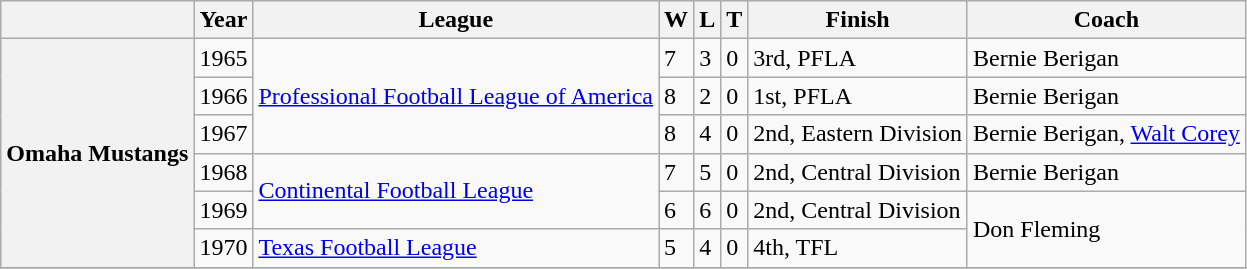<table class="wikitable">
<tr>
<th></th>
<th>Year</th>
<th>League</th>
<th>W</th>
<th>L</th>
<th>T</th>
<th>Finish</th>
<th>Coach</th>
</tr>
<tr>
<th rowspan=6>Omaha Mustangs</th>
<td>1965</td>
<td rowspan=3><a href='#'>Professional Football League of America</a></td>
<td>7</td>
<td>3</td>
<td>0</td>
<td>3rd, PFLA</td>
<td>Bernie Berigan</td>
</tr>
<tr>
<td>1966</td>
<td>8</td>
<td>2</td>
<td>0</td>
<td>1st, PFLA</td>
<td>Bernie Berigan</td>
</tr>
<tr>
<td>1967</td>
<td>8</td>
<td>4</td>
<td>0</td>
<td>2nd, Eastern Division</td>
<td>Bernie Berigan, <a href='#'>Walt Corey</a></td>
</tr>
<tr>
<td>1968</td>
<td rowspan=2><a href='#'>Continental Football League</a></td>
<td>7</td>
<td>5</td>
<td>0</td>
<td>2nd, Central Division</td>
<td>Bernie Berigan</td>
</tr>
<tr>
<td>1969</td>
<td>6</td>
<td>6</td>
<td>0</td>
<td>2nd, Central Division</td>
<td rowspan=2>Don Fleming</td>
</tr>
<tr>
<td>1970</td>
<td><a href='#'>Texas Football League</a></td>
<td>5</td>
<td>4</td>
<td>0</td>
<td>4th, TFL</td>
</tr>
<tr>
</tr>
</table>
